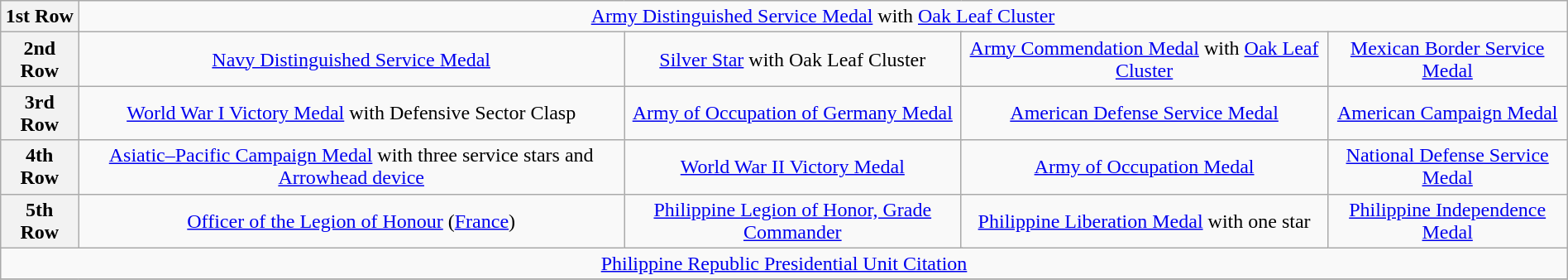<table class="wikitable" style="margin:1em auto; text-align:center;">
<tr>
<th>1st Row</th>
<td colspan="14"><a href='#'>Army Distinguished Service Medal</a> with <a href='#'>Oak Leaf Cluster</a></td>
</tr>
<tr>
<th>2nd Row</th>
<td colspan="4"><a href='#'>Navy Distinguished Service Medal</a></td>
<td colspan="4"><a href='#'>Silver Star</a> with Oak Leaf Cluster</td>
<td colspan="4"><a href='#'>Army Commendation Medal</a> with <a href='#'>Oak Leaf Cluster</a></td>
<td colspan="4"><a href='#'>Mexican Border Service Medal</a></td>
</tr>
<tr>
<th>3rd Row</th>
<td colspan="4"><a href='#'>World War I Victory Medal</a> with Defensive Sector Clasp</td>
<td colspan="4"><a href='#'>Army of Occupation of Germany Medal</a></td>
<td colspan="4"><a href='#'>American Defense Service Medal</a></td>
<td colspan="4"><a href='#'>American Campaign Medal</a></td>
</tr>
<tr>
<th>4th Row</th>
<td colspan="4"><a href='#'>Asiatic–Pacific Campaign Medal</a> with three service stars and <a href='#'>Arrowhead device</a></td>
<td colspan="4"><a href='#'>World War II Victory Medal</a></td>
<td colspan="4"><a href='#'>Army of Occupation Medal</a></td>
<td colspan="4"><a href='#'>National Defense Service Medal</a></td>
</tr>
<tr>
<th>5th Row</th>
<td colspan="4"><a href='#'>Officer of the Legion of Honour</a> (<a href='#'>France</a>)</td>
<td colspan="4"><a href='#'>Philippine Legion of Honor, Grade Commander</a></td>
<td colspan="4"><a href='#'>Philippine Liberation Medal</a> with one star</td>
<td colspan="4"><a href='#'>Philippine Independence Medal</a></td>
</tr>
<tr>
<td colspan="19"><a href='#'>Philippine Republic Presidential Unit Citation</a></td>
</tr>
<tr>
</tr>
</table>
